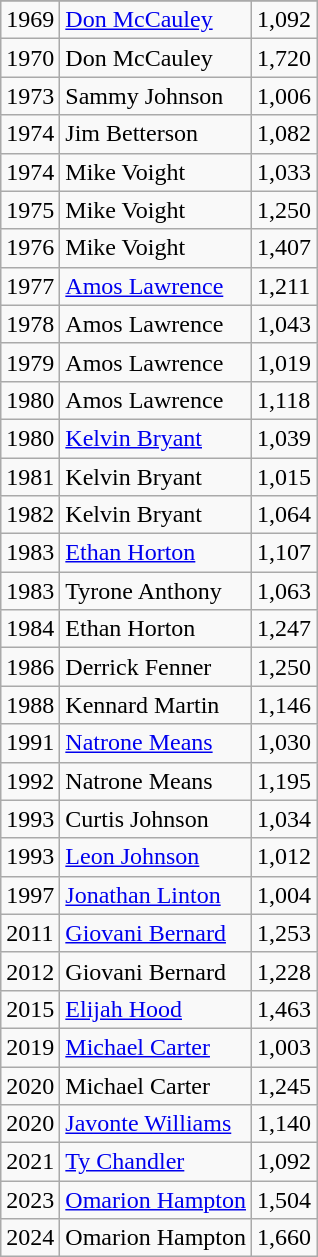<table class="wikitable">
<tr>
</tr>
<tr>
<td>1969</td>
<td><a href='#'>Don McCauley</a></td>
<td>1,092</td>
</tr>
<tr>
<td>1970</td>
<td>Don McCauley</td>
<td>1,720</td>
</tr>
<tr>
<td>1973</td>
<td>Sammy Johnson</td>
<td>1,006</td>
</tr>
<tr>
<td>1974</td>
<td>Jim Betterson</td>
<td>1,082</td>
</tr>
<tr>
<td>1974</td>
<td>Mike Voight</td>
<td>1,033</td>
</tr>
<tr>
<td>1975</td>
<td>Mike Voight</td>
<td>1,250</td>
</tr>
<tr>
<td>1976</td>
<td>Mike Voight</td>
<td>1,407</td>
</tr>
<tr>
<td>1977</td>
<td><a href='#'>Amos Lawrence</a></td>
<td>1,211</td>
</tr>
<tr>
<td>1978</td>
<td>Amos Lawrence</td>
<td>1,043</td>
</tr>
<tr>
<td>1979</td>
<td>Amos Lawrence</td>
<td>1,019</td>
</tr>
<tr>
<td>1980</td>
<td>Amos Lawrence</td>
<td>1,118</td>
</tr>
<tr>
<td>1980</td>
<td><a href='#'>Kelvin Bryant</a></td>
<td>1,039</td>
</tr>
<tr>
<td>1981</td>
<td>Kelvin Bryant</td>
<td>1,015</td>
</tr>
<tr>
<td>1982</td>
<td>Kelvin Bryant</td>
<td>1,064</td>
</tr>
<tr>
<td>1983</td>
<td><a href='#'>Ethan Horton</a></td>
<td>1,107</td>
</tr>
<tr>
<td>1983</td>
<td>Tyrone Anthony</td>
<td>1,063</td>
</tr>
<tr>
<td>1984</td>
<td>Ethan Horton</td>
<td>1,247</td>
</tr>
<tr>
<td>1986</td>
<td>Derrick Fenner</td>
<td>1,250</td>
</tr>
<tr>
<td>1988</td>
<td>Kennard Martin</td>
<td>1,146</td>
</tr>
<tr>
<td>1991</td>
<td><a href='#'>Natrone Means</a></td>
<td>1,030</td>
</tr>
<tr>
<td>1992</td>
<td>Natrone Means</td>
<td>1,195</td>
</tr>
<tr>
<td>1993</td>
<td>Curtis Johnson</td>
<td>1,034</td>
</tr>
<tr>
<td>1993</td>
<td><a href='#'>Leon Johnson</a></td>
<td>1,012</td>
</tr>
<tr>
<td>1997</td>
<td><a href='#'>Jonathan Linton</a></td>
<td>1,004</td>
</tr>
<tr>
<td>2011</td>
<td><a href='#'>Giovani Bernard</a></td>
<td>1,253</td>
</tr>
<tr>
<td>2012</td>
<td>Giovani Bernard</td>
<td>1,228</td>
</tr>
<tr>
<td>2015</td>
<td><a href='#'>Elijah Hood</a></td>
<td>1,463</td>
</tr>
<tr>
<td>2019</td>
<td><a href='#'>Michael Carter</a></td>
<td>1,003</td>
</tr>
<tr>
<td>2020</td>
<td>Michael Carter</td>
<td>1,245</td>
</tr>
<tr>
<td>2020</td>
<td><a href='#'>Javonte Williams</a></td>
<td>1,140</td>
</tr>
<tr>
<td>2021</td>
<td><a href='#'>Ty Chandler</a></td>
<td>1,092</td>
</tr>
<tr>
<td>2023</td>
<td><a href='#'>Omarion Hampton</a></td>
<td>1,504</td>
</tr>
<tr>
<td>2024</td>
<td>Omarion Hampton</td>
<td>1,660</td>
</tr>
</table>
